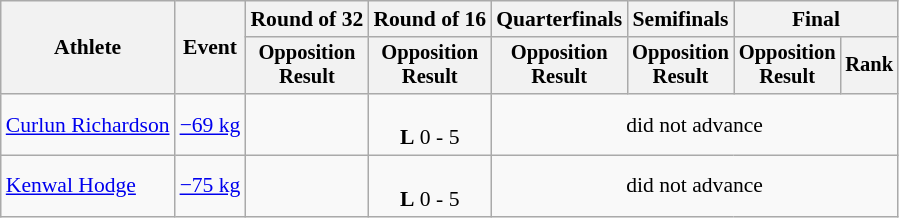<table class="wikitable" style="font-size:90%;">
<tr>
<th rowspan=2>Athlete</th>
<th rowspan=2>Event</th>
<th>Round of 32</th>
<th>Round of 16</th>
<th>Quarterfinals</th>
<th>Semifinals</th>
<th colspan=2>Final</th>
</tr>
<tr style="font-size:95%">
<th>Opposition<br>Result</th>
<th>Opposition<br>Result</th>
<th>Opposition<br>Result</th>
<th>Opposition<br>Result</th>
<th>Opposition<br>Result</th>
<th>Rank</th>
</tr>
<tr align=center>
<td align=left><a href='#'>Curlun Richardson</a></td>
<td align=left><a href='#'>−69 kg</a></td>
<td></td>
<td><br><strong>L</strong> 0 - 5</td>
<td colspan=4>did not advance</td>
</tr>
<tr align=center>
<td align=left><a href='#'>Kenwal Hodge</a></td>
<td align=left><a href='#'>−75 kg</a></td>
<td></td>
<td><br><strong>L</strong> 0 - 5</td>
<td colspan=4>did not advance</td>
</tr>
</table>
